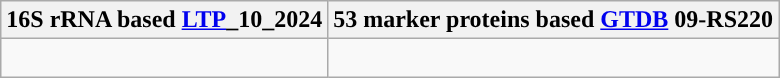<table class="wikitable">
<tr>
<th colspan=1>16S rRNA based <a href='#'>LTP</a>_10_2024</th>
<th colspan=1>53 marker proteins based <a href='#'>GTDB</a> 09-RS220</th>
</tr>
<tr>
<td style="vertical-align:top"><br></td>
<td><br></td>
</tr>
</table>
